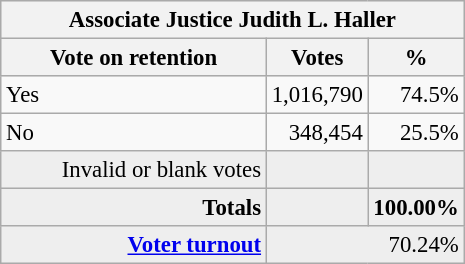<table class="wikitable" style="font-size: 95%;">
<tr style="background-color:#E9E9E9">
<th colspan=7>Associate Justice Judith L. Haller</th>
</tr>
<tr style="background-color:#E9E9E9">
<th style="width: 170px">Vote on retention</th>
<th style="width: 50px">Votes</th>
<th style="width: 40px">%</th>
</tr>
<tr>
<td>Yes</td>
<td align="right">1,016,790</td>
<td align="right">74.5%</td>
</tr>
<tr>
<td>No</td>
<td align="right">348,454</td>
<td align="right">25.5%</td>
</tr>
<tr bgcolor="#EEEEEE">
<td align="right">Invalid or blank votes</td>
<td align="right"></td>
<td align="right"></td>
</tr>
<tr bgcolor="#EEEEEE">
<td align="right"><strong>Totals</strong></td>
<td align="right"><strong></strong></td>
<td align="right"><strong>100.00%</strong></td>
</tr>
<tr bgcolor="#EEEEEE">
<td align="right"><strong><a href='#'>Voter turnout</a></strong></td>
<td colspan="2" align="right">70.24%</td>
</tr>
</table>
